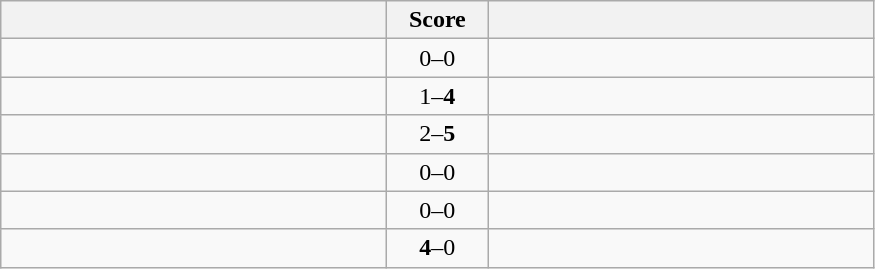<table class="wikitable" style="text-align: center;">
<tr>
<th width=250></th>
<th width=60>Score</th>
<th width=250></th>
</tr>
<tr>
<td align=left></td>
<td>0–0</td>
<td align=left></td>
</tr>
<tr>
<td align=left></td>
<td>1–<strong>4</strong></td>
<td align=left><strong></strong></td>
</tr>
<tr>
<td align=left></td>
<td>2–<strong>5</strong></td>
<td align=left><strong></strong></td>
</tr>
<tr>
<td align=left></td>
<td>0–0</td>
<td align=left></td>
</tr>
<tr>
<td align=left></td>
<td>0–0</td>
<td align=left></td>
</tr>
<tr>
<td align=left><strong></strong></td>
<td><strong>4</strong>–0</td>
<td align=left></td>
</tr>
</table>
